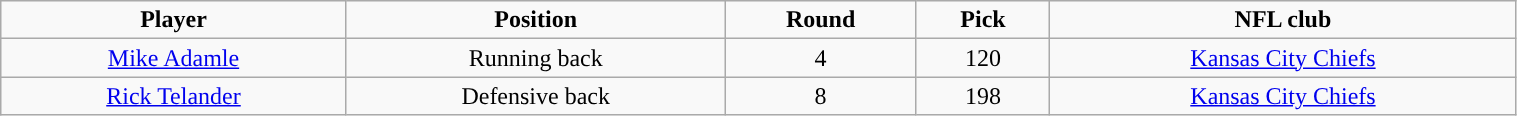<table class="wikitable" width="80%">
<tr align="center">
<td><strong>Player</strong></td>
<td><strong>Position</strong></td>
<td><strong>Round</strong></td>
<td><strong>Pick</strong></td>
<td><strong>NFL club</strong></td>
</tr>
<tr align="center" bgcolor="">
<td><a href='#'>Mike Adamle</a></td>
<td>Running back</td>
<td>4</td>
<td>120</td>
<td><a href='#'>Kansas City Chiefs</a></td>
</tr>
<tr align="center" bgcolor="">
<td><a href='#'>Rick Telander</a></td>
<td>Defensive back</td>
<td>8</td>
<td>198</td>
<td><a href='#'>Kansas City Chiefs</a></td>
</tr>
</table>
